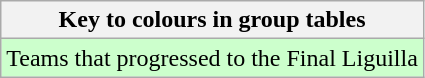<table class="wikitable">
<tr>
<th>Key to colours in group tables</th>
</tr>
<tr bgcolor=#ccffcc>
<td>Teams that progressed to the Final Liguilla</td>
</tr>
</table>
